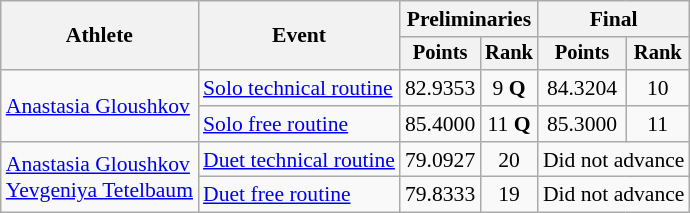<table class=wikitable style="font-size:90%">
<tr>
<th rowspan="2">Athlete</th>
<th rowspan="2">Event</th>
<th colspan="2">Preliminaries</th>
<th colspan="2">Final</th>
</tr>
<tr style="font-size:95%">
<th>Points</th>
<th>Rank</th>
<th>Points</th>
<th>Rank</th>
</tr>
<tr align=center>
<td align=left rowspan=2><a href='#'>Anastasia Gloushkov</a></td>
<td align=left><a href='#'>Solo technical routine</a></td>
<td>82.9353</td>
<td>9 <strong>Q</strong></td>
<td>84.3204</td>
<td>10</td>
</tr>
<tr align=center>
<td align=left><a href='#'>Solo free routine</a></td>
<td>85.4000</td>
<td>11 <strong>Q</strong></td>
<td>85.3000</td>
<td>11</td>
</tr>
<tr align=center>
<td align=left rowspan=2><a href='#'>Anastasia Gloushkov</a><br><a href='#'>Yevgeniya Tetelbaum</a></td>
<td align=left><a href='#'>Duet technical routine</a></td>
<td>79.0927</td>
<td>20</td>
<td colspan=2>Did not advance</td>
</tr>
<tr align=center>
<td align=left><a href='#'>Duet free routine</a></td>
<td>79.8333</td>
<td>19</td>
<td colspan=2>Did not advance</td>
</tr>
</table>
